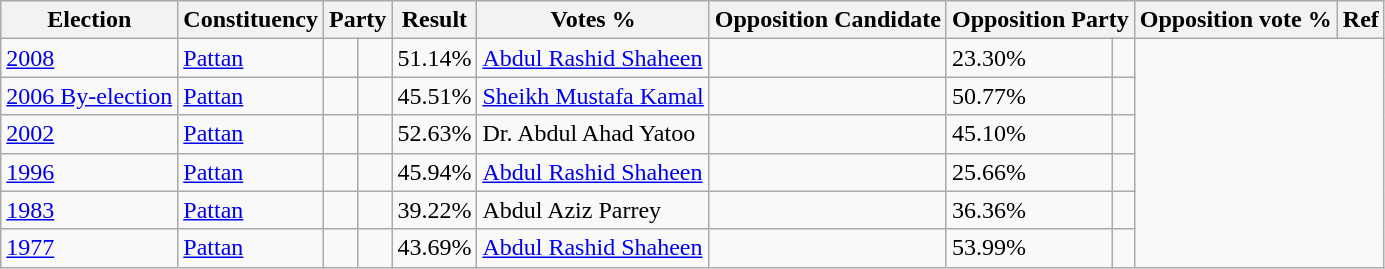<table class="wikitable sortable">
<tr>
<th>Election</th>
<th>Constituency</th>
<th colspan="2">Party</th>
<th>Result</th>
<th>Votes %</th>
<th>Opposition Candidate</th>
<th colspan="2">Opposition Party</th>
<th>Opposition vote %</th>
<th>Ref</th>
</tr>
<tr>
<td><a href='#'>2008</a></td>
<td><a href='#'>Pattan</a></td>
<td></td>
<td></td>
<td>51.14%</td>
<td><a href='#'>Abdul Rashid Shaheen</a></td>
<td></td>
<td>23.30%</td>
<td></td>
</tr>
<tr>
<td><a href='#'>2006 By-election</a></td>
<td><a href='#'>Pattan</a></td>
<td></td>
<td></td>
<td>45.51%</td>
<td><a href='#'>Sheikh Mustafa Kamal</a></td>
<td></td>
<td>50.77%</td>
<td></td>
</tr>
<tr>
<td><a href='#'>2002</a></td>
<td><a href='#'>Pattan</a></td>
<td></td>
<td></td>
<td>52.63%</td>
<td>Dr. Abdul Ahad Yatoo</td>
<td></td>
<td>45.10%</td>
<td></td>
</tr>
<tr>
<td><a href='#'>1996</a></td>
<td><a href='#'>Pattan</a></td>
<td></td>
<td></td>
<td>45.94%</td>
<td><a href='#'>Abdul Rashid Shaheen</a></td>
<td></td>
<td>25.66%</td>
<td></td>
</tr>
<tr>
<td><a href='#'>1983</a></td>
<td><a href='#'>Pattan</a></td>
<td></td>
<td></td>
<td>39.22%</td>
<td>Abdul Aziz Parrey</td>
<td></td>
<td>36.36%</td>
<td></td>
</tr>
<tr>
<td><a href='#'>1977</a></td>
<td><a href='#'>Pattan</a></td>
<td></td>
<td></td>
<td>43.69%</td>
<td><a href='#'>Abdul Rashid Shaheen</a></td>
<td></td>
<td>53.99%</td>
<td></td>
</tr>
</table>
